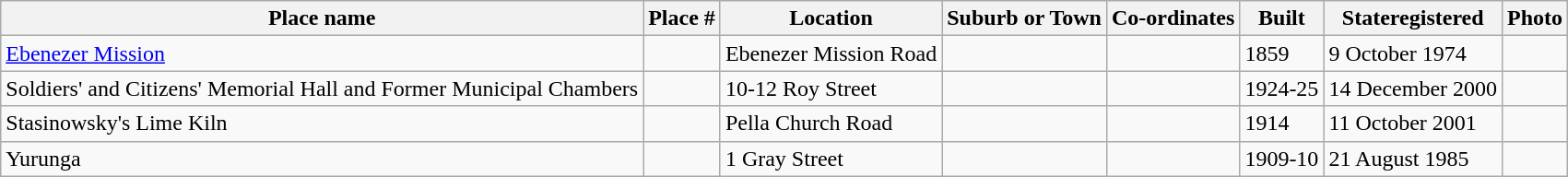<table class="wikitable sortable">
<tr>
<th>Place name</th>
<th>Place #</th>
<th>Location</th>
<th>Suburb or Town</th>
<th>Co-ordinates</th>
<th>Built</th>
<th>Stateregistered</th>
<th class="unsortable">Photo</th>
</tr>
<tr>
<td><a href='#'>Ebenezer Mission</a></td>
<td></td>
<td>Ebenezer Mission Road</td>
<td></td>
<td></td>
<td>1859</td>
<td>9 October 1974</td>
<td></td>
</tr>
<tr>
<td>Soldiers' and Citizens' Memorial Hall and Former Municipal Chambers</td>
<td></td>
<td>10-12 Roy Street</td>
<td></td>
<td></td>
<td>1924-25</td>
<td>14 December 2000</td>
<td></td>
</tr>
<tr>
<td>Stasinowsky's Lime Kiln</td>
<td></td>
<td>Pella Church Road</td>
<td></td>
<td></td>
<td> 1914</td>
<td>11 October 2001</td>
<td></td>
</tr>
<tr>
<td>Yurunga</td>
<td></td>
<td>1 Gray Street</td>
<td></td>
<td></td>
<td>1909-10</td>
<td>21 August 1985</td>
<td></td>
</tr>
</table>
